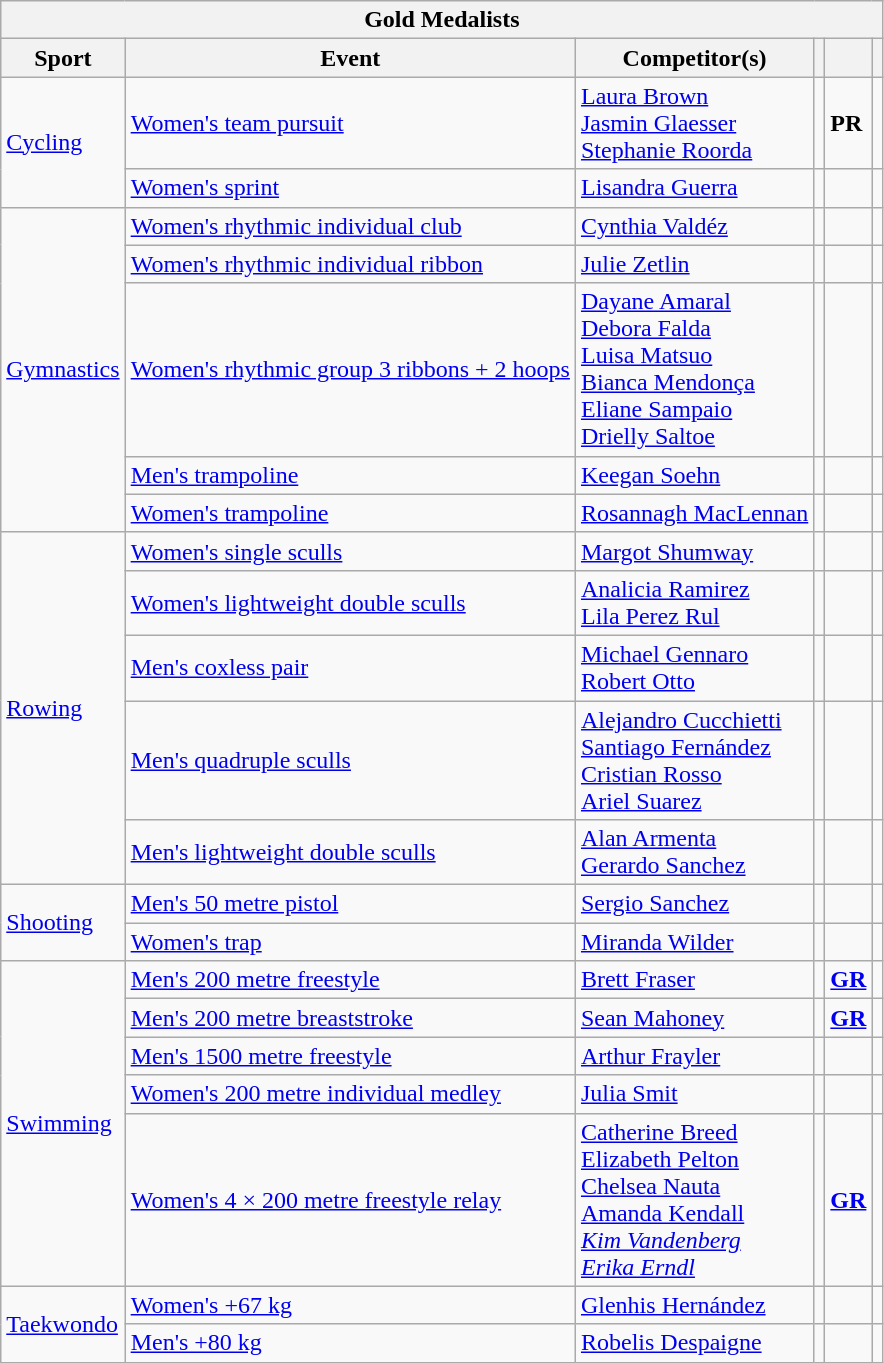<table class="wikitable">
<tr>
<th colspan="14">Gold Medalists</th>
</tr>
<tr>
<th>Sport</th>
<th>Event</th>
<th>Competitor(s)</th>
<th></th>
<th></th>
<th></th>
</tr>
<tr>
<td rowspan="2"><a href='#'>Cycling</a></td>
<td><a href='#'>Women's team pursuit</a></td>
<td><a href='#'>Laura Brown</a><br><a href='#'>Jasmin Glaesser</a><br><a href='#'>Stephanie Roorda</a></td>
<td></td>
<td><strong>PR</strong></td>
<td></td>
</tr>
<tr>
<td><a href='#'>Women's sprint</a></td>
<td><a href='#'>Lisandra Guerra</a></td>
<td></td>
<td></td>
<td></td>
</tr>
<tr>
<td rowspan="5"><a href='#'>Gymnastics</a></td>
<td><a href='#'>Women's rhythmic individual club</a></td>
<td><a href='#'>Cynthia Valdéz</a></td>
<td></td>
<td></td>
<td></td>
</tr>
<tr>
<td><a href='#'>Women's rhythmic individual ribbon</a></td>
<td><a href='#'>Julie Zetlin</a></td>
<td></td>
<td></td>
<td></td>
</tr>
<tr>
<td><a href='#'>Women's rhythmic group 3 ribbons + 2 hoops</a></td>
<td><a href='#'>Dayane Amaral</a><br><a href='#'>Debora Falda</a><br><a href='#'>Luisa Matsuo</a><br><a href='#'>Bianca Mendonça</a><br><a href='#'>Eliane Sampaio</a><br><a href='#'>Drielly Saltoe</a></td>
<td></td>
<td></td>
<td></td>
</tr>
<tr>
<td><a href='#'>Men's trampoline</a></td>
<td><a href='#'>Keegan Soehn</a></td>
<td></td>
<td></td>
<td></td>
</tr>
<tr>
<td><a href='#'>Women's trampoline</a></td>
<td><a href='#'>Rosannagh MacLennan</a></td>
<td></td>
<td></td>
<td></td>
</tr>
<tr>
<td rowspan="5"><a href='#'>Rowing</a></td>
<td><a href='#'>Women's single sculls</a></td>
<td><a href='#'>Margot Shumway</a></td>
<td></td>
<td></td>
<td></td>
</tr>
<tr>
<td><a href='#'>Women's lightweight double sculls</a></td>
<td><a href='#'>Analicia Ramirez</a><br> <a href='#'>Lila Perez Rul</a></td>
<td></td>
<td></td>
<td></td>
</tr>
<tr>
<td><a href='#'>Men's coxless pair</a></td>
<td><a href='#'>Michael Gennaro</a> <br><a href='#'>Robert Otto</a></td>
<td></td>
<td></td>
<td></td>
</tr>
<tr>
<td><a href='#'>Men's quadruple sculls</a></td>
<td><a href='#'>Alejandro Cucchietti</a><br><a href='#'>Santiago Fernández</a><br><a href='#'>Cristian Rosso</a><br><a href='#'>Ariel Suarez</a></td>
<td></td>
<td></td>
<td></td>
</tr>
<tr>
<td><a href='#'>Men's lightweight double sculls</a></td>
<td><a href='#'>Alan Armenta</a><br><a href='#'>Gerardo Sanchez</a></td>
<td></td>
<td></td>
<td></td>
</tr>
<tr>
<td rowspan="2"><a href='#'>Shooting</a></td>
<td><a href='#'>Men's 50 metre pistol</a></td>
<td><a href='#'>Sergio Sanchez</a></td>
<td></td>
<td></td>
<td></td>
</tr>
<tr>
<td><a href='#'>Women's trap</a></td>
<td><a href='#'>Miranda Wilder</a></td>
<td></td>
<td></td>
<td></td>
</tr>
<tr>
<td rowspan="5"><a href='#'>Swimming</a></td>
<td><a href='#'>Men's 200 metre freestyle</a></td>
<td><a href='#'>Brett Fraser</a></td>
<td></td>
<td><strong><a href='#'>GR</a></strong></td>
<td></td>
</tr>
<tr>
<td><a href='#'>Men's 200 metre breaststroke</a></td>
<td><a href='#'>Sean Mahoney</a></td>
<td></td>
<td><strong><a href='#'>GR</a></strong></td>
<td></td>
</tr>
<tr>
<td><a href='#'>Men's 1500 metre freestyle</a></td>
<td><a href='#'>Arthur Frayler</a></td>
<td></td>
<td></td>
<td></td>
</tr>
<tr>
<td><a href='#'>Women's 200 metre individual medley</a></td>
<td><a href='#'>Julia Smit</a></td>
<td></td>
<td></td>
<td></td>
</tr>
<tr>
<td><a href='#'>Women's 4 × 200 metre freestyle relay</a></td>
<td><a href='#'>Catherine Breed</a><br><a href='#'>Elizabeth Pelton</a><br><a href='#'>Chelsea Nauta</a><br><a href='#'>Amanda Kendall</a><br><em><a href='#'>Kim Vandenberg</a><br><a href='#'>Erika Erndl</a></em></td>
<td></td>
<td><strong><a href='#'>GR</a></strong></td>
<td></td>
</tr>
<tr>
<td rowspan="2"><a href='#'>Taekwondo</a></td>
<td><a href='#'>Women's +67 kg</a></td>
<td><a href='#'>Glenhis Hernández</a></td>
<td></td>
<td></td>
<td></td>
</tr>
<tr>
<td><a href='#'>Men's +80 kg</a></td>
<td><a href='#'>Robelis Despaigne</a></td>
<td></td>
<td></td>
<td></td>
</tr>
</table>
